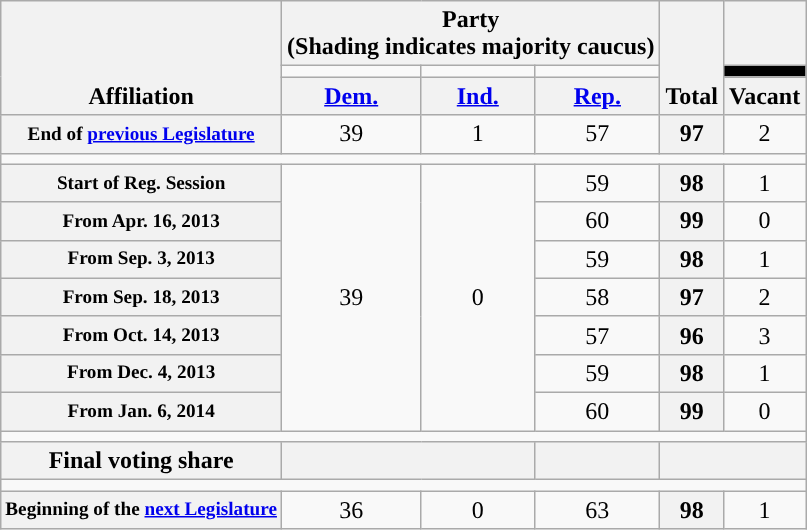<table class=wikitable style="text-align:center">
<tr style="vertical-align:bottom;">
<th rowspan=3>Affiliation</th>
<th colspan=3>Party <div>(Shading indicates majority caucus)</div></th>
<th rowspan=3>Total</th>
<th></th>
</tr>
<tr style="height:5px">
<td style="background-color:"></td>
<td style="background-color:"></td>
<td style="background-color:"></td>
<td style="background-color:black"></td>
</tr>
<tr>
<th><a href='#'>Dem.</a></th>
<th><a href='#'>Ind.</a></th>
<th><a href='#'>Rep.</a></th>
<th>Vacant</th>
</tr>
<tr>
<th nowrap style="font-size:80%">End of <a href='#'>previous Legislature</a></th>
<td>39</td>
<td>1</td>
<td>57</td>
<th>97</th>
<td>2</td>
</tr>
<tr>
<td colspan=6></td>
</tr>
<tr>
<th nowrap style="font-size:80%">Start of Reg. Session</th>
<td rowspan="7">39</td>
<td rowspan="7">0</td>
<td>59</td>
<th>98</th>
<td>1</td>
</tr>
<tr>
<th style="font-size:80%;">From Apr. 16, 2013</th>
<td>60</td>
<th>99</th>
<td>0</td>
</tr>
<tr>
<th style="font-size:80%;">From Sep. 3, 2013</th>
<td>59</td>
<th>98</th>
<td>1</td>
</tr>
<tr>
<th style="font-size:80%;">From Sep. 18, 2013</th>
<td>58</td>
<th>97</th>
<td>2</td>
</tr>
<tr>
<th style="font-size:80%;">From Oct. 14, 2013</th>
<td>57</td>
<th>96</th>
<td>3</td>
</tr>
<tr>
<th style="font-size:80%;">From Dec. 4, 2013</th>
<td>59</td>
<th>98</th>
<td>1</td>
</tr>
<tr>
<th style="font-size:80%;">From Jan. 6, 2014</th>
<td>60</td>
<th>99</th>
<td>0</td>
</tr>
<tr>
<td colspan=6></td>
</tr>
<tr>
<th>Final voting share</th>
<th colspan=2></th>
<th></th>
<th colspan=2></th>
</tr>
<tr>
<td colspan=6></td>
</tr>
<tr>
<th style="white-space:nowrap; font-size:80%;">Beginning of the <a href='#'>next Legislature</a></th>
<td>36</td>
<td>0</td>
<td>63</td>
<th>98</th>
<td>1</td>
</tr>
</table>
